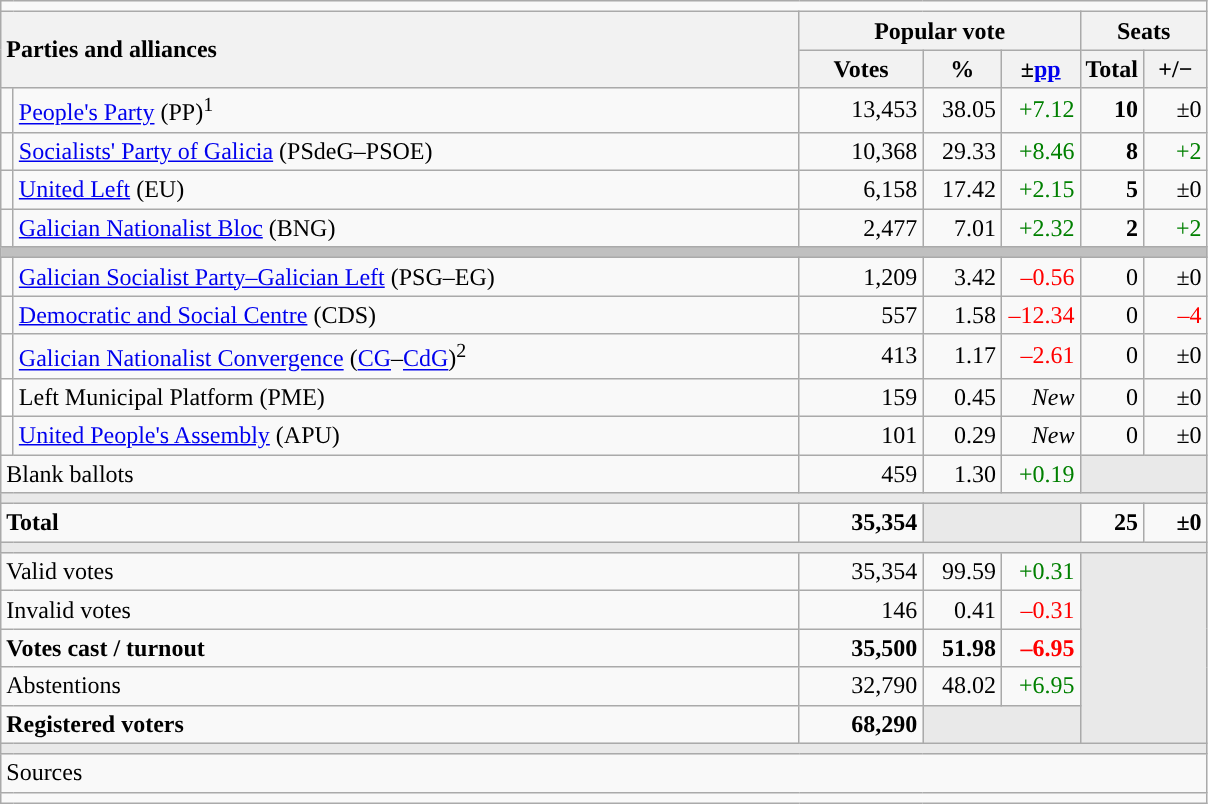<table class="wikitable" style="text-align:right;">
<tr>
<td colspan="7"></td>
</tr>
<tr>
<th style="text-align:left;" rowspan="2" colspan="2" width="525">Parties and alliances</th>
<th colspan="3">Popular vote</th>
<th colspan="2">Seats</th>
</tr>
<tr>
<th width="75">Votes</th>
<th width="45">%</th>
<th width="45">±<a href='#'>pp</a></th>
<th width="35">Total</th>
<th width="35">+/−</th>
</tr>
<tr>
<td width="1" style="color:inherit;background:"></td>
<td align="left"><a href='#'>People's Party</a> (PP)<sup>1</sup></td>
<td>13,453</td>
<td>38.05</td>
<td style="color:green;">+7.12</td>
<td><strong>10</strong></td>
<td>±0</td>
</tr>
<tr>
<td style="color:inherit;background:"></td>
<td align="left"><a href='#'>Socialists' Party of Galicia</a> (PSdeG–PSOE)</td>
<td>10,368</td>
<td>29.33</td>
<td style="color:green;">+8.46</td>
<td><strong>8</strong></td>
<td style="color:green;">+2</td>
</tr>
<tr>
<td style="color:inherit;background:"></td>
<td align="left"><a href='#'>United Left</a> (EU)</td>
<td>6,158</td>
<td>17.42</td>
<td style="color:green;">+2.15</td>
<td><strong>5</strong></td>
<td>±0</td>
</tr>
<tr>
<td style="color:inherit;background:"></td>
<td align="left"><a href='#'>Galician Nationalist Bloc</a> (BNG)</td>
<td>2,477</td>
<td>7.01</td>
<td style="color:green;">+2.32</td>
<td><strong>2</strong></td>
<td style="color:green;">+2</td>
</tr>
<tr>
<td colspan="7" bgcolor="#C0C0C0"></td>
</tr>
<tr>
<td style="color:inherit;background:"></td>
<td align="left"><a href='#'>Galician Socialist Party–Galician Left</a> (PSG–EG)</td>
<td>1,209</td>
<td>3.42</td>
<td style="color:red;">–0.56</td>
<td>0</td>
<td>±0</td>
</tr>
<tr>
<td style="color:inherit;background:"></td>
<td align="left"><a href='#'>Democratic and Social Centre</a> (CDS)</td>
<td>557</td>
<td>1.58</td>
<td style="color:red;">–12.34</td>
<td>0</td>
<td style="color:red;">–4</td>
</tr>
<tr>
<td style="color:inherit;background:"></td>
<td align="left"><a href='#'>Galician Nationalist Convergence</a> (<a href='#'>CG</a>–<a href='#'>CdG</a>)<sup>2</sup></td>
<td>413</td>
<td>1.17</td>
<td style="color:red;">–2.61</td>
<td>0</td>
<td>±0</td>
</tr>
<tr>
<td bgcolor="white"></td>
<td align="left">Left Municipal Platform (PME)</td>
<td>159</td>
<td>0.45</td>
<td><em>New</em></td>
<td>0</td>
<td>±0</td>
</tr>
<tr>
<td style="color:inherit;background:"></td>
<td align="left"><a href='#'>United People's Assembly</a> (APU)</td>
<td>101</td>
<td>0.29</td>
<td><em>New</em></td>
<td>0</td>
<td>±0</td>
</tr>
<tr>
<td align="left" colspan="2">Blank ballots</td>
<td>459</td>
<td>1.30</td>
<td style="color:green;">+0.19</td>
<td bgcolor="#E9E9E9" colspan="2"></td>
</tr>
<tr>
<td colspan="7" bgcolor="#E9E9E9"></td>
</tr>
<tr style="font-weight:bold;">
<td align="left" colspan="2">Total</td>
<td>35,354</td>
<td bgcolor="#E9E9E9" colspan="2"></td>
<td>25</td>
<td>±0</td>
</tr>
<tr>
<td colspan="7" bgcolor="#E9E9E9"></td>
</tr>
<tr>
<td align="left" colspan="2">Valid votes</td>
<td>35,354</td>
<td>99.59</td>
<td style="color:green;">+0.31</td>
<td bgcolor="#E9E9E9" colspan="2" rowspan="5"></td>
</tr>
<tr>
<td align="left" colspan="2">Invalid votes</td>
<td>146</td>
<td>0.41</td>
<td style="color:red;">–0.31</td>
</tr>
<tr style="font-weight:bold;">
<td align="left" colspan="2">Votes cast / turnout</td>
<td>35,500</td>
<td>51.98</td>
<td style="color:red;">–6.95</td>
</tr>
<tr>
<td align="left" colspan="2">Abstentions</td>
<td>32,790</td>
<td>48.02</td>
<td style="color:green;">+6.95</td>
</tr>
<tr style="font-weight:bold;">
<td align="left" colspan="2">Registered voters</td>
<td>68,290</td>
<td bgcolor="#E9E9E9" colspan="2"></td>
</tr>
<tr>
<td colspan="7" bgcolor="#E9E9E9"></td>
</tr>
<tr>
<td align="left" colspan="7">Sources</td>
</tr>
<tr>
<td colspan="7" style="text-align:left; max-width:790px;"></td>
</tr>
</table>
